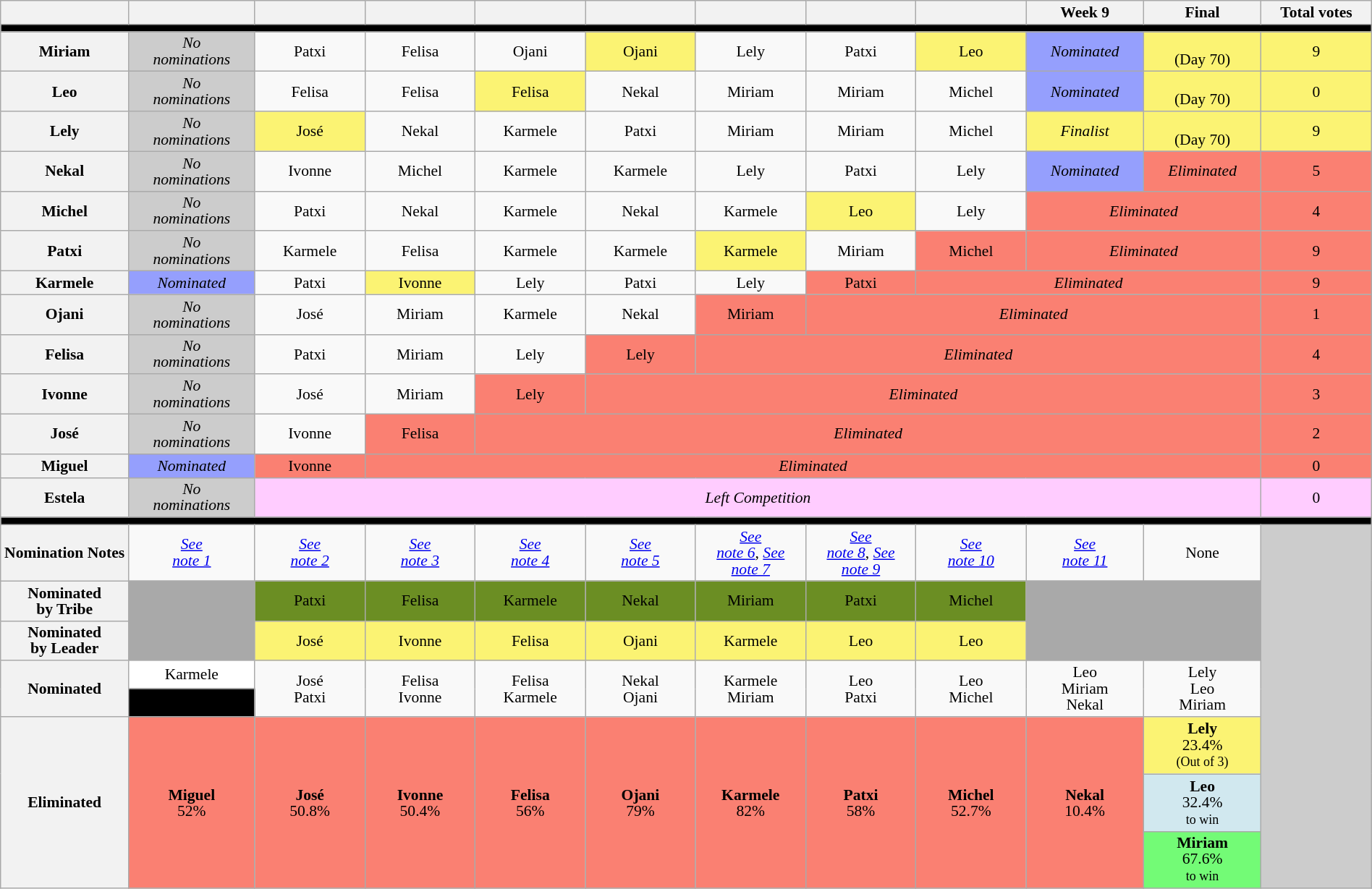<table class="wikitable" style="text-align:center; width: 100%; font-size:90%; line-height:15px">
<tr>
<th ! style="width: 5%;"></th>
<th style="width: 5%;"></th>
<th style="width: 5%;"></th>
<th style="width: 5%;"></th>
<th style="width: 5%;"></th>
<th style="width: 5%;"></th>
<th style="width: 5%;"></th>
<th style="width: 5%;"></th>
<th style="width: 5%;"></th>
<th style="width: 5%;">Week 9</th>
<th style="width: 5%">Final</th>
<th style="width: 5%">Total votes</th>
</tr>
<tr>
<th style="background:#000000;" colspan="12"></th>
</tr>
<tr>
<th>Miriam</th>
<td style="background:#CCCCCC"><em>No<br>nominations</em></td>
<td>Patxi</td>
<td>Felisa</td>
<td>Ojani</td>
<td bgcolor="#FBF373">Ojani</td>
<td>Lely</td>
<td>Patxi</td>
<td bgcolor="#FBF373">Leo</td>
<td style="background:#959FFD"><em>Nominated</em></td>
<td style="background:#FBF373"><strong></strong><br>(Day 70)</td>
<td style="background:#FBF373">9</td>
</tr>
<tr>
<th>Leo</th>
<td style="background:#CCCCCC"><em>No<br>nominations</em></td>
<td>Felisa</td>
<td>Felisa</td>
<td bgcolor="#FBF373">Felisa</td>
<td>Nekal</td>
<td>Miriam</td>
<td>Miriam</td>
<td>Michel</td>
<td style="background:#959FFD"><em>Nominated</em></td>
<td style="background:#FBF373"><strong></strong><br>(Day 70)</td>
<td style="background:#FBF373">0</td>
</tr>
<tr>
<th>Lely</th>
<td style="background:#CCCCCC"><em>No<br>nominations</em></td>
<td bgcolor="#FBF373">José</td>
<td>Nekal</td>
<td>Karmele</td>
<td>Patxi</td>
<td>Miriam</td>
<td>Miriam</td>
<td>Michel</td>
<td bgcolor="#FBF373"><em>Finalist</em></td>
<td style="background:#FBF373"><strong></strong><br>(Day 70)</td>
<td style="background:#FBF373">9</td>
</tr>
<tr>
<th>Nekal</th>
<td style="background:#CCCCCC"><em>No<br>nominations</em></td>
<td>Ivonne</td>
<td>Michel</td>
<td>Karmele</td>
<td>Karmele</td>
<td>Lely</td>
<td>Patxi</td>
<td>Lely</td>
<td style="background:#959FFD"><em>Nominated</em></td>
<td style="background:#fa8072"><em>Eliminated</em> <br></td>
<td style="background:#fa8072">5</td>
</tr>
<tr>
<th>Michel</th>
<td style="background:#CCCCCC"><em>No<br>nominations</em></td>
<td>Patxi</td>
<td>Nekal</td>
<td>Karmele</td>
<td>Nekal</td>
<td>Karmele</td>
<td bgcolor="#FBF373">Leo</td>
<td>Lely</td>
<td style="background:#fa8072" colspan="2"><em>Eliminated</em> <br></td>
<td style="background:#fa8072">4</td>
</tr>
<tr>
<th>Patxi</th>
<td style="background:#CCCCCC"><em>No<br>nominations</em></td>
<td>Karmele</td>
<td>Felisa</td>
<td>Karmele</td>
<td>Karmele</td>
<td bgcolor="#FBF373">Karmele</td>
<td>Miriam</td>
<td bgcolor="#fa8072">Michel</td>
<td style="background:#fa8072" colspan="2"><em>Eliminated</em> <br></td>
<td style="background:#fa8072">9</td>
</tr>
<tr>
<th>Karmele</th>
<td style="background:#959FFD"><em>Nominated</em></td>
<td>Patxi</td>
<td style="background:#FBF373">Ivonne</td>
<td>Lely</td>
<td>Patxi</td>
<td>Lely</td>
<td bgcolor="#fa8072">Patxi</td>
<td style="background:#fa8072" colspan="3"><em>Eliminated</em> <br></td>
<td style="background:#fa8072">9</td>
</tr>
<tr>
<th>Ojani</th>
<td style="background:#CCCCCC"><em>No<br>nominations</em></td>
<td>José</td>
<td>Miriam</td>
<td>Karmele</td>
<td>Nekal</td>
<td bgcolor="#fa8072">Miriam</td>
<td style="background:#fa8072" colspan="4"><em>Eliminated</em> <br></td>
<td style="background:#fa8072">1</td>
</tr>
<tr>
<th>Felisa</th>
<td style="background:#CCCCCC"><em>No<br>nominations</em></td>
<td>Patxi</td>
<td>Miriam</td>
<td>Lely</td>
<td bgcolor="#fa8072">Lely</td>
<td style="background:#fa8072" colspan="5"><em>Eliminated</em> <br></td>
<td style="background:#fa8072">4</td>
</tr>
<tr>
<th>Ivonne</th>
<td style="background:#CCCCCC"><em>No<br>nominations</em></td>
<td>José</td>
<td>Miriam</td>
<td style="background:#fa8072">Lely</td>
<td style="background:#fa8072" colspan="6"><em>Eliminated</em> <br></td>
<td style="background:#fa8072">3</td>
</tr>
<tr>
<th>José</th>
<td style="background:#CCCCCC"><em>No<br>nominations</em></td>
<td>Ivonne</td>
<td bgcolor="#fa8072">Felisa</td>
<td style="background:#fa8072" colspan="7"><em>Eliminated</em> <br></td>
<td style="background:#fa8072">2</td>
</tr>
<tr>
<th>Miguel</th>
<td style="background:#959FFD"><em>Nominated</em></td>
<td style="background:#fa8072">Ivonne</td>
<td style="background:#fa8072" colspan="8"><em>Eliminated</em> <br></td>
<td style="background:#fa8072">0</td>
</tr>
<tr>
<th>Estela</th>
<td style="background:#CCCCCC"><em>No<br>nominations</em></td>
<td style="background:#ffccff" colspan="9"><em>Left Competition</em> <br></td>
<td style="background:#ffccff">0</td>
</tr>
<tr>
<th style="background:#000000" colspan="12"></th>
</tr>
<tr>
<th>Nomination Notes</th>
<td><em><a href='#'>See<br>note 1</a></em></td>
<td><em><a href='#'>See<br>note 2</a></em></td>
<td><em><a href='#'>See<br>note 3</a></em></td>
<td><em><a href='#'>See<br>note 4</a></em></td>
<td><em><a href='#'>See<br>note 5</a></em></td>
<td><em><a href='#'>See<br>note 6</a></em>, <em><a href='#'>See<br>note 7</a></em></td>
<td><em><a href='#'>See<br>note 8</a></em>, <em><a href='#'>See<br>note 9</a></em></td>
<td><em><a href='#'>See<br>note 10</a></em></td>
<td><em><a href='#'>See<br>note 11</a></em></td>
<td>None</td>
<td rowspan="8" style="background-color: #CCCCCC;"></td>
</tr>
<tr>
<th>Nominated<br>by Tribe</th>
<td bgcolor="darkgray" rowspan=2></td>
<td bgcolor="#6B8E23"><span>Patxi</span></td>
<td bgcolor="#6B8E23"><span>Felisa</span></td>
<td bgcolor="#6B8E23"><span>Karmele</span></td>
<td bgcolor="#6B8E23"><span>Nekal</span></td>
<td bgcolor="#6B8E23"><span>Miriam</span></td>
<td bgcolor="#6B8E23"><span>Patxi</span></td>
<td bgcolor="#6B8E23"><span>Michel</span></td>
<td rowspan=2 colspan=2 bgcolor="darkgray"></td>
</tr>
<tr>
<th>Nominated<br>by Leader</th>
<td bgcolor="#FBF373">José</td>
<td bgcolor="#FBF373">Ivonne</td>
<td bgcolor="#FBF373">Felisa</td>
<td bgcolor="#FBF373">Ojani</td>
<td bgcolor="#FBF373">Karmele</td>
<td bgcolor="#FBF373">Leo</td>
<td bgcolor="#FBF373">Leo</td>
</tr>
<tr>
<th rowspan=2>Nominated</th>
<td bgcolor="white">Karmele</td>
<td rowspan=2>José<br>Patxi</td>
<td rowspan=2>Felisa<br>Ivonne</td>
<td rowspan=2>Felisa<br>Karmele</td>
<td rowspan=2>Nekal<br>Ojani</td>
<td rowspan=2>Karmele<br>Miriam</td>
<td rowspan=2>Leo<br>Patxi</td>
<td rowspan=2>Leo<br>Michel</td>
<td rowspan=2>Leo<br>Miriam<br>Nekal</td>
<td rowspan=2>Lely<br>Leo<br>Miriam</td>
</tr>
<tr>
<td bgcolor="black"><span>Miguel</span></td>
</tr>
<tr>
<th rowspan=3>Eliminated</th>
<td rowspan=3 style="background:#FA8072"><strong>Miguel</strong><br>52%<br><small></small></td>
<td rowspan=3 style="background:#FA8072"><strong>José</strong><br>50.8%<br><small></small></td>
<td rowspan=3 style="background:#FA8072"><strong>Ivonne</strong><br>50.4%<br><small></small></td>
<td rowspan=3 style="background:#FA8072"><strong>Felisa</strong><br>56%<br><small></small></td>
<td rowspan=3 style="background:#FA8072"><strong>Ojani</strong><br>79%<br><small></small></td>
<td rowspan=3 style="background:#FA8072"><strong>Karmele</strong><br>82%<br><small></small></td>
<td rowspan=3 style="background:#FA8072"><strong>Patxi</strong><br>58%<br><small></small></td>
<td rowspan=3 style="background:#FA8072"><strong>Michel</strong><br>52.7%<br><small></small></td>
<td rowspan=3 style="background:#FA8072"><strong>Nekal</strong><br>10.4%<br><small></small></td>
<td style="background:#FBF373"><strong>Lely</strong><br>23.4%<br><small>(Out of 3)</small></td>
</tr>
<tr>
<td style="background:#D1E8EF"><strong>Leo</strong><br>32.4%<br><small>to win</small></td>
</tr>
<tr>
<td style="background:#73FB76"><strong>Miriam</strong><br>67.6%<br><small>to win</small></td>
</tr>
</table>
